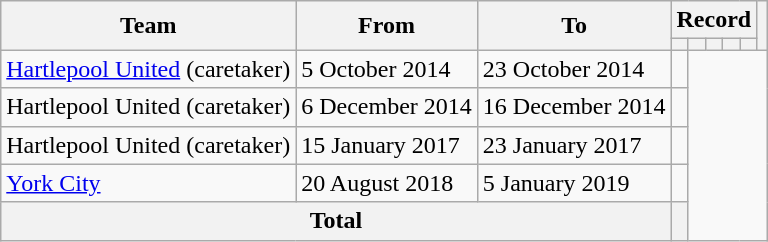<table class=wikitable style=text-align:center>
<tr>
<th rowspan=2>Team</th>
<th rowspan=2>From</th>
<th rowspan=2>To</th>
<th colspan=5>Record</th>
<th rowspan=2></th>
</tr>
<tr>
<th></th>
<th></th>
<th></th>
<th></th>
<th></th>
</tr>
<tr>
<td align=left><a href='#'>Hartlepool United</a> (caretaker)</td>
<td align=left>5 October 2014</td>
<td align=left>23 October 2014<br></td>
<td></td>
</tr>
<tr>
<td align=left>Hartlepool United (caretaker)</td>
<td align=left>6 December 2014</td>
<td align=left>16 December 2014<br></td>
<td></td>
</tr>
<tr>
<td align=left>Hartlepool United (caretaker)</td>
<td align=left>15 January 2017</td>
<td align=left>23 January 2017<br></td>
<td></td>
</tr>
<tr>
<td align=left><a href='#'>York City</a></td>
<td align=left>20 August 2018</td>
<td align=left>5 January 2019<br></td>
<td></td>
</tr>
<tr>
<th colspan=3>Total<br></th>
<th></th>
</tr>
</table>
